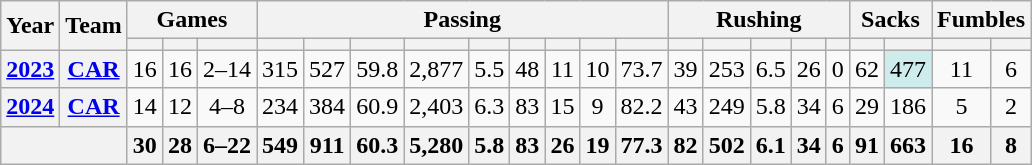<table class="wikitable" style="text-align:center;">
<tr>
<th rowspan="2">Year</th>
<th rowspan="2">Team</th>
<th colspan="3">Games</th>
<th colspan="9">Passing</th>
<th colspan="5">Rushing</th>
<th colspan="2">Sacks</th>
<th colspan="2">Fumbles</th>
</tr>
<tr>
<th></th>
<th></th>
<th></th>
<th></th>
<th></th>
<th></th>
<th></th>
<th></th>
<th></th>
<th></th>
<th></th>
<th></th>
<th></th>
<th></th>
<th></th>
<th></th>
<th></th>
<th></th>
<th></th>
<th></th>
<th></th>
</tr>
<tr>
<th><a href='#'>2023</a></th>
<th><a href='#'>CAR</a></th>
<td>16</td>
<td>16</td>
<td>2–14</td>
<td>315</td>
<td>527</td>
<td>59.8</td>
<td>2,877</td>
<td>5.5</td>
<td>48</td>
<td>11</td>
<td>10</td>
<td>73.7</td>
<td>39</td>
<td>253</td>
<td>6.5</td>
<td>26</td>
<td>0</td>
<td>62</td>
<td style="background:#cfecec;">477</td>
<td>11</td>
<td>6</td>
</tr>
<tr>
<th><a href='#'>2024</a></th>
<th><a href='#'>CAR</a></th>
<td>14</td>
<td>12</td>
<td>4–8</td>
<td>234</td>
<td>384</td>
<td>60.9</td>
<td>2,403</td>
<td>6.3</td>
<td>83</td>
<td>15</td>
<td>9</td>
<td>82.2</td>
<td>43</td>
<td>249</td>
<td>5.8</td>
<td>34</td>
<td>6</td>
<td>29</td>
<td>186</td>
<td>5</td>
<td>2</td>
</tr>
<tr>
<th colspan="2"></th>
<th>30</th>
<th>28</th>
<th>6–22</th>
<th>549</th>
<th>911</th>
<th>60.3</th>
<th>5,280</th>
<th>5.8</th>
<th>83</th>
<th>26</th>
<th>19</th>
<th>77.3</th>
<th>82</th>
<th>502</th>
<th>6.1</th>
<th>34</th>
<th>6</th>
<th>91</th>
<th>663</th>
<th>16</th>
<th>8</th>
</tr>
</table>
